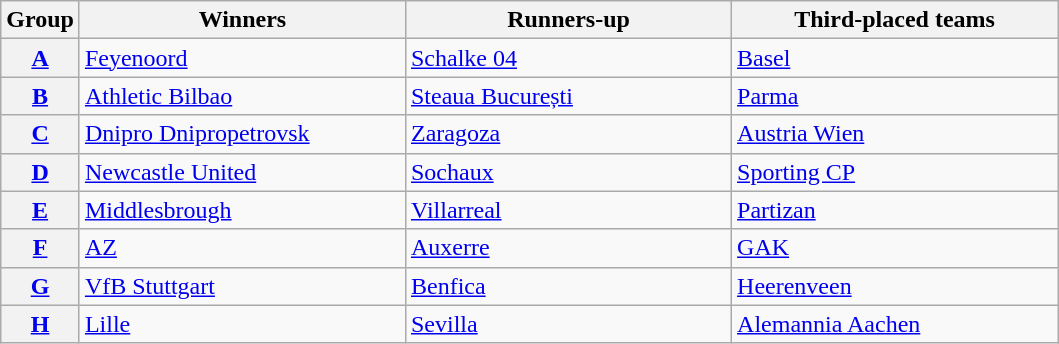<table class="wikitable">
<tr>
<th>Group</th>
<th width=210>Winners</th>
<th width=210>Runners-up</th>
<th width=210>Third-placed teams</th>
</tr>
<tr>
<th><a href='#'>A</a></th>
<td> <a href='#'>Feyenoord</a></td>
<td> <a href='#'>Schalke 04</a></td>
<td> <a href='#'>Basel</a></td>
</tr>
<tr>
<th><a href='#'>B</a></th>
<td> <a href='#'>Athletic Bilbao</a></td>
<td> <a href='#'>Steaua București</a></td>
<td> <a href='#'>Parma</a></td>
</tr>
<tr>
<th><a href='#'>C</a></th>
<td> <a href='#'>Dnipro Dnipropetrovsk</a></td>
<td> <a href='#'>Zaragoza</a></td>
<td> <a href='#'>Austria Wien</a></td>
</tr>
<tr>
<th><a href='#'>D</a></th>
<td> <a href='#'>Newcastle United</a></td>
<td> <a href='#'>Sochaux</a></td>
<td> <a href='#'>Sporting CP</a></td>
</tr>
<tr>
<th><a href='#'>E</a></th>
<td> <a href='#'>Middlesbrough</a></td>
<td> <a href='#'>Villarreal</a></td>
<td> <a href='#'>Partizan</a></td>
</tr>
<tr>
<th><a href='#'>F</a></th>
<td> <a href='#'>AZ</a></td>
<td> <a href='#'>Auxerre</a></td>
<td> <a href='#'>GAK</a></td>
</tr>
<tr>
<th><a href='#'>G</a></th>
<td> <a href='#'>VfB Stuttgart</a></td>
<td> <a href='#'>Benfica</a></td>
<td> <a href='#'>Heerenveen</a></td>
</tr>
<tr>
<th><a href='#'>H</a></th>
<td> <a href='#'>Lille</a></td>
<td> <a href='#'>Sevilla</a></td>
<td> <a href='#'>Alemannia Aachen</a></td>
</tr>
</table>
